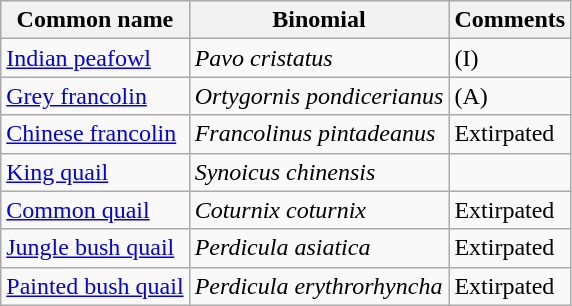<table class="wikitable">
<tr>
<th>Common name</th>
<th>Binomial</th>
<th>Comments</th>
</tr>
<tr>
<td><a href='#'>Indian peafowl</a></td>
<td><em>Pavo cristatus</em></td>
<td>(I)</td>
</tr>
<tr>
<td><a href='#'>Grey francolin</a></td>
<td><em>Ortygornis pondicerianus</em></td>
<td>(A)</td>
</tr>
<tr>
<td><a href='#'>Chinese francolin</a></td>
<td><em>Francolinus pintadeanus</em></td>
<td>Extirpated</td>
</tr>
<tr>
<td><a href='#'>King quail</a></td>
<td><em>Synoicus chinensis</em></td>
<td></td>
</tr>
<tr>
<td><a href='#'>Common quail</a></td>
<td><em>Coturnix coturnix</em></td>
<td>Extirpated</td>
</tr>
<tr>
<td><a href='#'>Jungle bush quail</a></td>
<td><em>Perdicula asiatica</em></td>
<td>Extirpated</td>
</tr>
<tr>
<td><a href='#'>Painted bush quail</a></td>
<td><em>Perdicula erythrorhyncha</em></td>
<td>Extirpated</td>
</tr>
</table>
